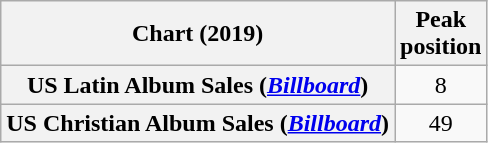<table class="wikitable sortable plainrowheaders" style="text-align:center">
<tr>
<th scope="col">Chart (2019)</th>
<th scope="col">Peak<br> position</th>
</tr>
<tr>
<th scope="row">US Latin Album Sales (<em><a href='#'>Billboard</a></em>)</th>
<td>8</td>
</tr>
<tr>
<th scope="row">US Christian Album Sales (<em><a href='#'>Billboard</a></em>)</th>
<td>49</td>
</tr>
</table>
